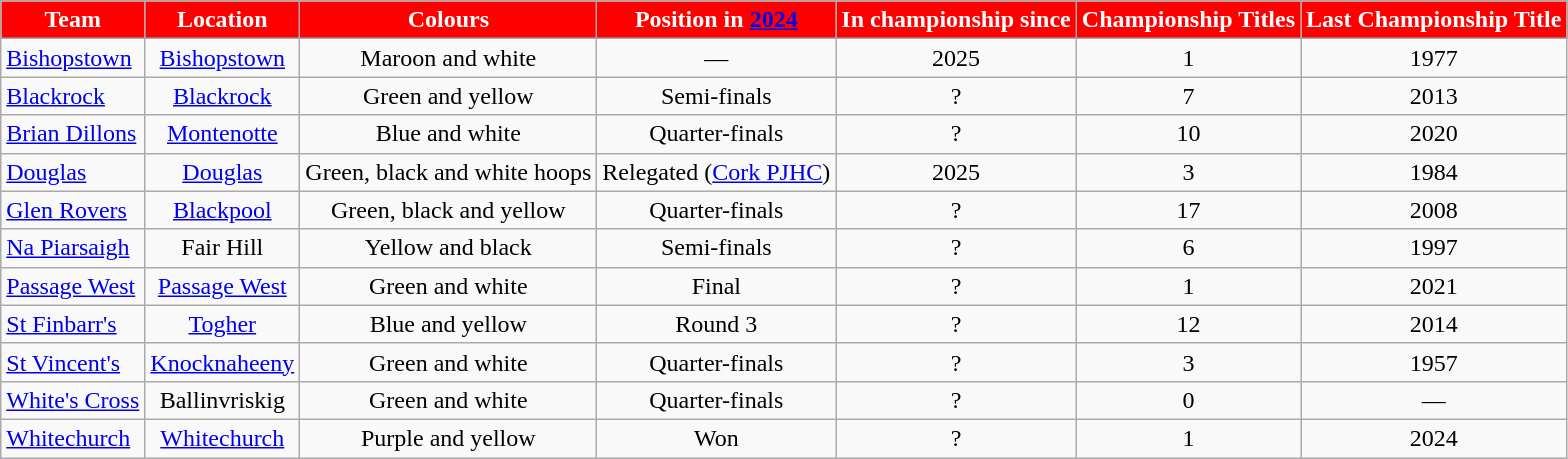<table class="wikitable sortable" style="text-align:center">
<tr>
<th style="background:red;color:white">Team</th>
<th style="background:red;color:white">Location</th>
<th style="background:red;color:white">Colours</th>
<th style="background:red;color:white">Position in <a href='#'>2024</a></th>
<th style="background:red;color:white">In championship since</th>
<th style="background:red;color:white">Championship Titles</th>
<th style="background:red;color:white">Last Championship Title</th>
</tr>
<tr>
<td style="text-align:left"> <a href='#'>Bishopstown</a></td>
<td><a href='#'>Bishopstown</a></td>
<td>Maroon and white</td>
<td>—</td>
<td>2025</td>
<td>1</td>
<td>1977</td>
</tr>
<tr>
<td style="text-align:left"> <a href='#'>Blackrock</a></td>
<td><a href='#'>Blackrock</a></td>
<td>Green and yellow</td>
<td>Semi-finals</td>
<td>?</td>
<td>7</td>
<td>2013</td>
</tr>
<tr>
<td style="text-align:left"> <a href='#'>Brian Dillons</a></td>
<td><a href='#'>Montenotte</a></td>
<td>Blue and white</td>
<td>Quarter-finals</td>
<td>?</td>
<td>10</td>
<td>2020</td>
</tr>
<tr>
<td style="text-align:left"> <a href='#'>Douglas</a></td>
<td><a href='#'>Douglas</a></td>
<td>Green, black and white hoops</td>
<td>Relegated (<a href='#'>Cork PJHC</a>)</td>
<td>2025</td>
<td>3</td>
<td>1984</td>
</tr>
<tr>
<td style="text-align:left"> <a href='#'>Glen Rovers</a></td>
<td><a href='#'>Blackpool</a></td>
<td>Green, black and yellow</td>
<td>Quarter-finals</td>
<td>?</td>
<td>17</td>
<td>2008</td>
</tr>
<tr>
<td style="text-align:left"> <a href='#'>Na Piarsaigh</a></td>
<td>Fair Hill</td>
<td>Yellow and black</td>
<td>Semi-finals</td>
<td>?</td>
<td>6</td>
<td>1997</td>
</tr>
<tr>
<td style="text-align:left"> <a href='#'>Passage West</a></td>
<td><a href='#'>Passage West</a></td>
<td>Green and white</td>
<td>Final</td>
<td>?</td>
<td>1</td>
<td>2021</td>
</tr>
<tr>
<td style="text-align:left"> <a href='#'>St Finbarr's</a></td>
<td><a href='#'>Togher</a></td>
<td>Blue and yellow</td>
<td>Round 3</td>
<td>?</td>
<td>12</td>
<td>2014</td>
</tr>
<tr>
<td style="text-align:left"> <a href='#'>St Vincent's</a></td>
<td><a href='#'>Knocknaheeny</a></td>
<td>Green and white</td>
<td>Quarter-finals</td>
<td>?</td>
<td>3</td>
<td>1957</td>
</tr>
<tr>
<td style="text-align:left"> <a href='#'>White's Cross</a></td>
<td>Ballinvriskig</td>
<td>Green and white</td>
<td>Quarter-finals</td>
<td>?</td>
<td>0</td>
<td>—</td>
</tr>
<tr>
<td style="text-align:left"> <a href='#'>Whitechurch</a></td>
<td><a href='#'>Whitechurch</a></td>
<td>Purple and yellow</td>
<td>Won</td>
<td>?</td>
<td>1</td>
<td>2024</td>
</tr>
</table>
